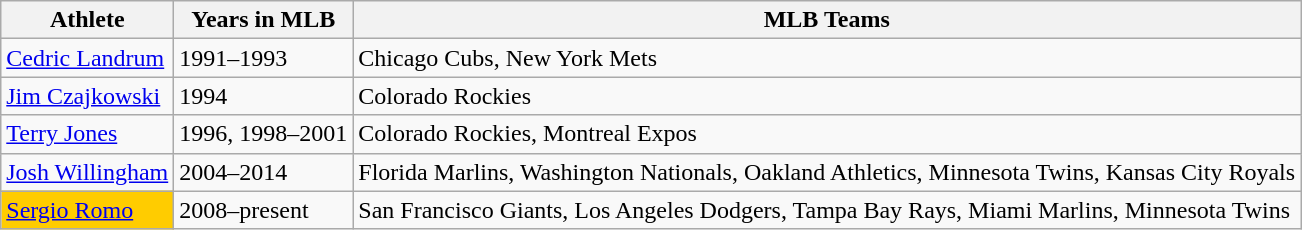<table class="wikitable">
<tr>
<th>Athlete</th>
<th>Years in MLB</th>
<th>MLB Teams</th>
</tr>
<tr>
<td><a href='#'>Cedric Landrum</a></td>
<td>1991–1993</td>
<td>Chicago Cubs, New York Mets</td>
</tr>
<tr>
<td><a href='#'>Jim Czajkowski</a></td>
<td>1994</td>
<td>Colorado Rockies</td>
</tr>
<tr>
<td><a href='#'>Terry Jones</a></td>
<td>1996, 1998–2001</td>
<td>Colorado Rockies, Montreal Expos</td>
</tr>
<tr>
<td><a href='#'>Josh Willingham</a></td>
<td>2004–2014</td>
<td>Florida Marlins, Washington Nationals, Oakland Athletics, Minnesota Twins, Kansas City Royals</td>
</tr>
<tr>
<td bgcolor="#FFCC00"><a href='#'>Sergio Romo</a></td>
<td>2008–present</td>
<td>San Francisco Giants, Los Angeles Dodgers, Tampa Bay Rays, Miami Marlins, Minnesota Twins</td>
</tr>
</table>
